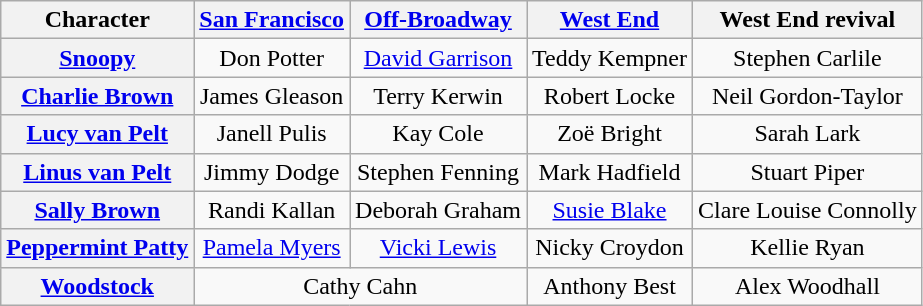<table class="wikitable">
<tr>
<th>Character</th>
<th><a href='#'>San Francisco</a><br></th>
<th><a href='#'>Off-Broadway</a><br></th>
<th><a href='#'>West End</a><br></th>
<th>West End revival<br></th>
</tr>
<tr>
<th><a href='#'>Snoopy</a></th>
<td style="text-align:center;">Don Potter</td>
<td style="text-align:center;"><a href='#'>David Garrison</a></td>
<td style="text-align:center;">Teddy Kempner</td>
<td style="text-align:center;">Stephen Carlile</td>
</tr>
<tr>
<th><a href='#'>Charlie Brown</a></th>
<td style="text-align:center;">James Gleason</td>
<td style="text-align:center;">Terry Kerwin</td>
<td style="text-align:center;">Robert Locke</td>
<td style="text-align:center;">Neil Gordon-Taylor</td>
</tr>
<tr>
<th><a href='#'>Lucy van Pelt</a></th>
<td style="text-align:center;">Janell Pulis</td>
<td style="text-align:center;">Kay Cole</td>
<td style="text-align:center;">Zoë Bright</td>
<td style="text-align:center;">Sarah Lark</td>
</tr>
<tr>
<th><a href='#'>Linus van Pelt</a></th>
<td style="text-align:center;">Jimmy Dodge</td>
<td style="text-align:center;">Stephen Fenning</td>
<td style="text-align:center;">Mark Hadfield</td>
<td style="text-align:center;">Stuart Piper</td>
</tr>
<tr>
<th><a href='#'>Sally Brown</a></th>
<td style="text-align:center;">Randi Kallan</td>
<td style="text-align:center;">Deborah Graham</td>
<td style="text-align:center;"><a href='#'>Susie Blake</a></td>
<td style="text-align:center;">Clare Louise Connolly</td>
</tr>
<tr>
<th><a href='#'>Peppermint Patty</a></th>
<td style="text-align:center;"><a href='#'>Pamela Myers</a></td>
<td style="text-align:center;"><a href='#'>Vicki Lewis</a></td>
<td style="text-align:center;">Nicky Croydon</td>
<td style="text-align:center;">Kellie Ryan</td>
</tr>
<tr>
<th><a href='#'>Woodstock</a></th>
<td colspan="2" style="text-align:center;">Cathy Cahn</td>
<td style="text-align:center;">Anthony Best</td>
<td style="text-align:center;">Alex Woodhall</td>
</tr>
</table>
